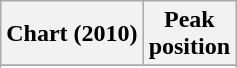<table class="wikitable sortable plainrowheaders" style="text-align:center">
<tr>
<th scope="col">Chart (2010)</th>
<th scope="col">Peak<br>position</th>
</tr>
<tr>
</tr>
<tr>
</tr>
<tr>
</tr>
</table>
